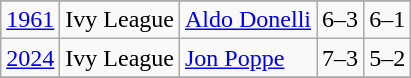<table class="wikitable">
<tr>
</tr>
<tr>
<td><a href='#'>1961</a></td>
<td>Ivy League</td>
<td><a href='#'>Aldo Donelli</a></td>
<td>6–3</td>
<td>6–1</td>
</tr>
<tr>
<td><a href='#'>2024</a></td>
<td>Ivy League</td>
<td><a href='#'>Jon Poppe</a></td>
<td>7–3</td>
<td>5–2</td>
</tr>
<tr>
</tr>
</table>
